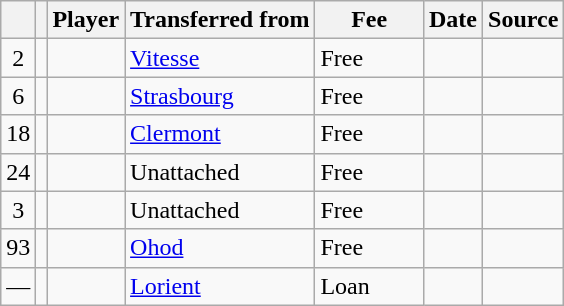<table class="wikitable plainrowheaders sortable">
<tr>
<th></th>
<th></th>
<th scope="col">Player</th>
<th>Transferred from</th>
<th style="width: 65px;">Fee</th>
<th scope="col">Date</th>
<th scope="col">Source</th>
</tr>
<tr>
<td align="center">2</td>
<td align="center"></td>
<td></td>
<td> <a href='#'>Vitesse</a></td>
<td>Free</td>
<td></td>
<td></td>
</tr>
<tr>
<td align="center">6</td>
<td align="center"></td>
<td></td>
<td> <a href='#'>Strasbourg</a></td>
<td>Free</td>
<td></td>
<td></td>
</tr>
<tr>
<td align="center">18</td>
<td align="center"></td>
<td></td>
<td> <a href='#'>Clermont</a></td>
<td>Free</td>
<td></td>
<td></td>
</tr>
<tr>
<td align="center">24</td>
<td align="center"></td>
<td></td>
<td>Unattached</td>
<td>Free</td>
<td></td>
<td></td>
</tr>
<tr>
<td align="center">3</td>
<td align="center"></td>
<td></td>
<td>Unattached</td>
<td>Free</td>
<td></td>
<td></td>
</tr>
<tr>
<td align="center">93</td>
<td align="center"></td>
<td></td>
<td> <a href='#'>Ohod</a></td>
<td>Free</td>
<td></td>
<td></td>
</tr>
<tr>
<td align="center">—</td>
<td align="center"></td>
<td></td>
<td> <a href='#'>Lorient</a></td>
<td>Loan</td>
<td></td>
<td></td>
</tr>
</table>
